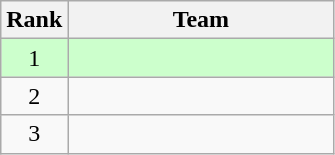<table class="wikitable">
<tr>
<th>Rank</th>
<th width=170>Team</th>
</tr>
<tr bgcolor=ccffcc>
<td align=center>1</td>
<td></td>
</tr>
<tr>
<td align=center>2</td>
<td></td>
</tr>
<tr>
<td align=center>3</td>
<td></td>
</tr>
</table>
